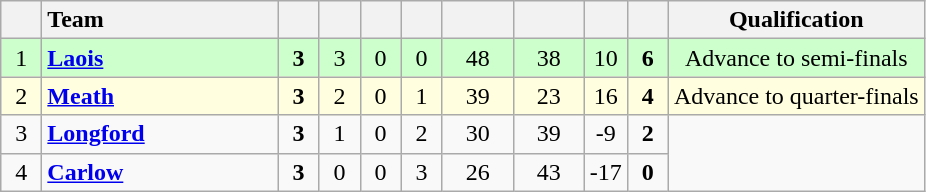<table class="wikitable" style="text-align:center">
<tr>
<th width=20></th>
<th width=150 style="text-align:left;">Team</th>
<th width=20></th>
<th width=20></th>
<th width=20></th>
<th width=20></th>
<th width=40></th>
<th width=40></th>
<th width=20></th>
<th width=20></th>
<th>Qualification</th>
</tr>
<tr style="background:#ccffcc">
<td>1</td>
<td align=left><strong> <a href='#'>Laois</a> </strong></td>
<td><strong>3</strong></td>
<td>3</td>
<td>0</td>
<td>0</td>
<td>48</td>
<td>38</td>
<td>10</td>
<td><strong>6</strong></td>
<td>Advance to semi-finals</td>
</tr>
<tr style="background:#FFFFE0">
<td>2</td>
<td align=left><strong> <a href='#'>Meath</a> </strong></td>
<td><strong>3</strong></td>
<td>2</td>
<td>0</td>
<td>1</td>
<td>39</td>
<td>23</td>
<td>16</td>
<td><strong>4</strong></td>
<td>Advance to quarter-finals</td>
</tr>
<tr>
<td>3</td>
<td align=left><strong> <a href='#'>Longford</a> </strong></td>
<td><strong>3</strong></td>
<td>1</td>
<td>0</td>
<td>2</td>
<td>30</td>
<td>39</td>
<td>-9</td>
<td><strong>2</strong></td>
<td rowspan="2"></td>
</tr>
<tr>
<td>4</td>
<td align=left><strong> <a href='#'>Carlow</a> </strong></td>
<td><strong>3</strong></td>
<td>0</td>
<td>0</td>
<td>3</td>
<td>26</td>
<td>43</td>
<td>-17</td>
<td><strong>0</strong></td>
</tr>
</table>
